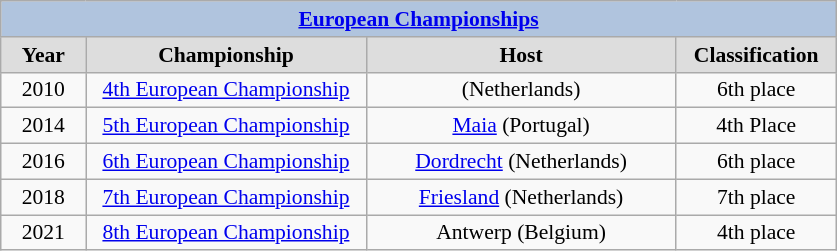<table class="wikitable" style=font-size:90%>
<tr align=center style="background:#B0C4DE;">
<td colspan=4><strong><a href='#'>European Championships</a></strong></td>
</tr>
<tr align=center bgcolor="#dddddd">
<td width=50><strong>Year</strong></td>
<td width=180><strong>Championship</strong></td>
<td width=200><strong>Host</strong></td>
<td width=100><strong>Classification</strong></td>
</tr>
<tr align=center>
<td>2010</td>
<td><a href='#'>4th European Championship</a></td>
<td>(Netherlands)</td>
<td align="center">6th place</td>
</tr>
<tr align=center>
<td>2014</td>
<td><a href='#'>5th European Championship</a></td>
<td><a href='#'>Maia</a> (Portugal)</td>
<td align="center">4th Place</td>
</tr>
<tr align=center>
<td>2016</td>
<td><a href='#'>6th European Championship</a></td>
<td><a href='#'>Dordrecht</a> (Netherlands)</td>
<td align="center">6th place</td>
</tr>
<tr align=center>
<td>2018</td>
<td><a href='#'>7th European Championship</a></td>
<td><a href='#'>Friesland</a> (Netherlands)</td>
<td align="center">7th place</td>
</tr>
<tr align=center>
<td>2021</td>
<td><a href='#'>8th European Championship</a></td>
<td>Antwerp (Belgium)</td>
<td align="center">4th place</td>
</tr>
</table>
